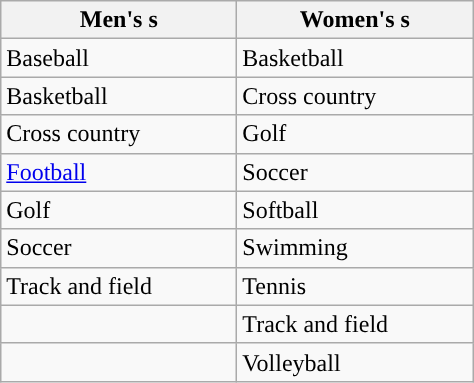<table class="wikitable"; style= "text-align: ">
<tr>
<th width=150px>Men's s</th>
<th width=150px>Women's s</th>
</tr>
<tr>
<td>Baseball</td>
<td>Basketball</td>
</tr>
<tr>
<td>Basketball</td>
<td>Cross country</td>
</tr>
<tr>
<td>Cross country</td>
<td>Golf</td>
</tr>
<tr>
<td><a href='#'>Football</a></td>
<td>Soccer</td>
</tr>
<tr>
<td>Golf</td>
<td>Softball</td>
</tr>
<tr>
<td>Soccer</td>
<td>Swimming</td>
</tr>
<tr>
<td>Track and field</td>
<td>Tennis</td>
</tr>
<tr>
<td></td>
<td>Track and field</td>
</tr>
<tr>
<td></td>
<td>Volleyball</td>
</tr>
</table>
